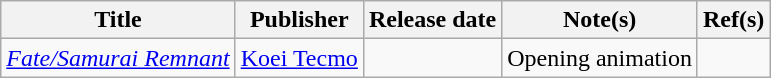<table class="wikitable sortable">
<tr>
<th scope="col">Title</th>
<th scope="col">Publisher</th>
<th scope="col">Release date</th>
<th scope="col" class="unsortable">Note(s)</th>
<th scope="col" class="unsortable">Ref(s)</th>
</tr>
<tr>
<td><em><a href='#'>Fate/Samurai Remnant</a></em></td>
<td><a href='#'>Koei Tecmo</a></td>
<td></td>
<td>Opening animation</td>
<td style="text-align:center"></td>
</tr>
</table>
